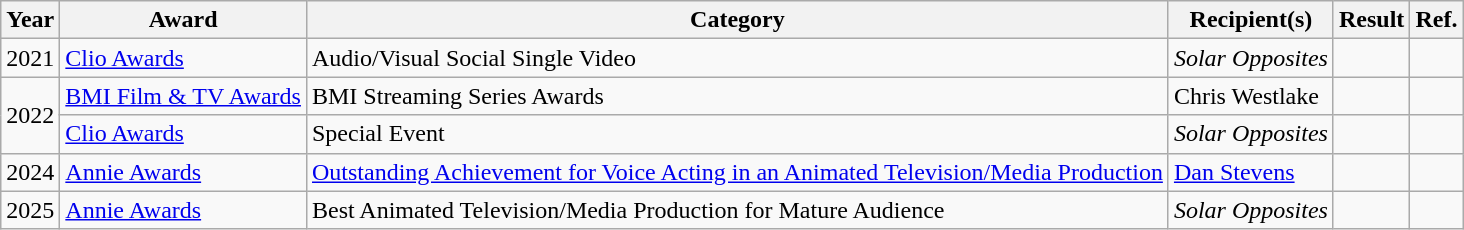<table class="wikitable">
<tr>
<th>Year</th>
<th>Award</th>
<th>Category</th>
<th>Recipient(s)</th>
<th>Result</th>
<th>Ref.</th>
</tr>
<tr>
<td>2021</td>
<td><a href='#'>Clio Awards</a></td>
<td>Audio/Visual Social Single Video</td>
<td><em>Solar Opposites</em></td>
<td></td>
<td style="text-align:center;"></td>
</tr>
<tr>
<td rowspan="2">2022</td>
<td><a href='#'>BMI Film & TV Awards</a></td>
<td>BMI Streaming Series Awards</td>
<td>Chris Westlake</td>
<td></td>
<td style="text-align:center;"></td>
</tr>
<tr>
<td><a href='#'>Clio Awards</a></td>
<td>Special Event</td>
<td><em>Solar Opposites</em></td>
<td></td>
<td style="text-align:center;"></td>
</tr>
<tr>
<td>2024</td>
<td><a href='#'>Annie Awards</a></td>
<td><a href='#'>Outstanding Achievement for Voice Acting in an Animated Television/Media Production</a></td>
<td><a href='#'>Dan Stevens</a></td>
<td></td>
<td style="text-align:center;"></td>
</tr>
<tr>
<td>2025</td>
<td><a href='#'>Annie Awards</a></td>
<td>Best Animated Television/Media Production for Mature Audience</td>
<td><em>Solar Opposites</em></td>
<td></td>
<td style="text-align:center;"></td>
</tr>
</table>
